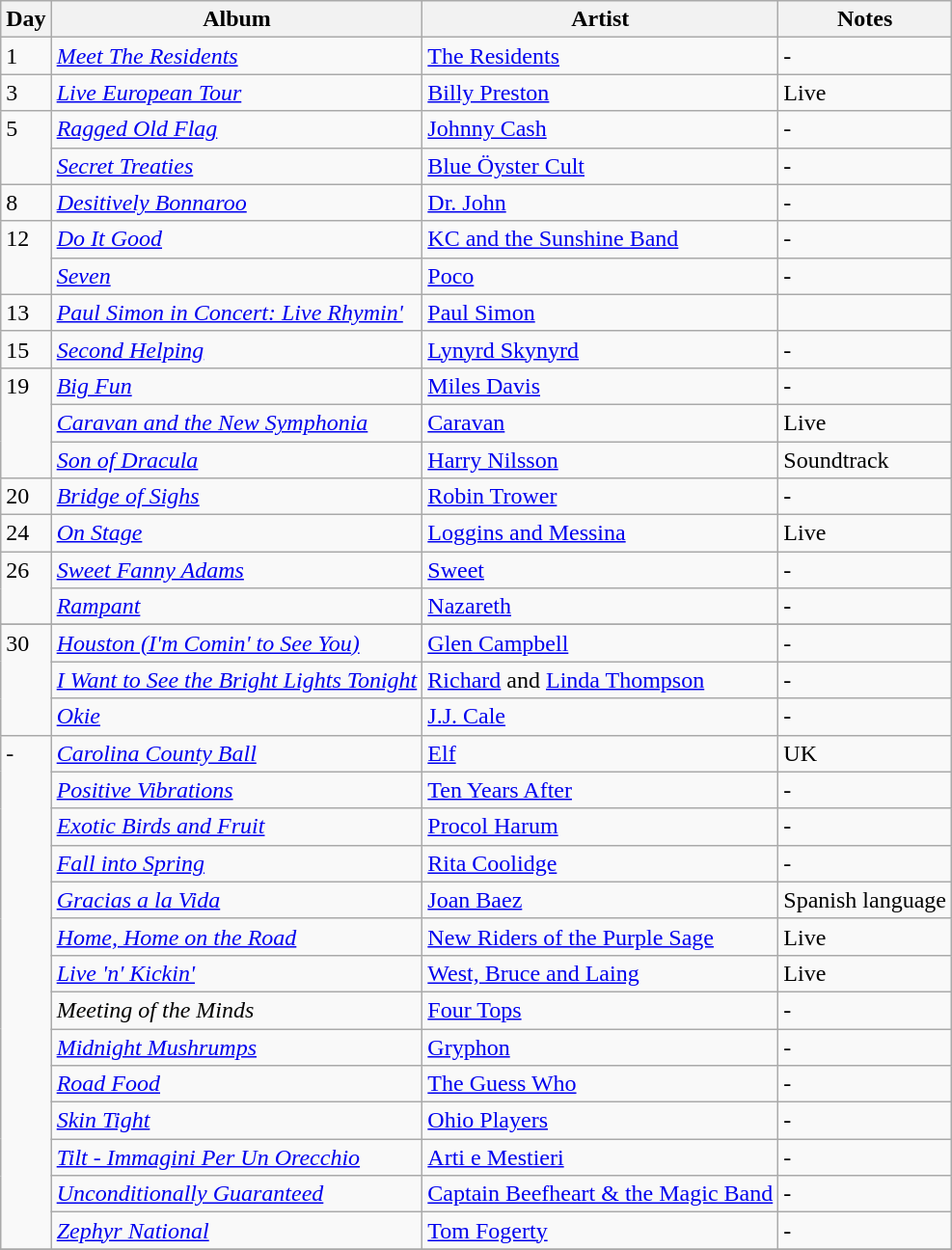<table class="wikitable">
<tr>
<th>Day</th>
<th>Album</th>
<th>Artist</th>
<th>Notes</th>
</tr>
<tr>
<td rowspan="1" valign="top">1</td>
<td><em><a href='#'>Meet The Residents</a></em></td>
<td><a href='#'>The Residents</a></td>
<td>-</td>
</tr>
<tr>
<td rowspan="1" valign="top">3</td>
<td><em><a href='#'>Live European Tour</a></em></td>
<td><a href='#'>Billy Preston</a></td>
<td>Live</td>
</tr>
<tr>
<td rowspan="2" valign="top">5</td>
<td><em><a href='#'>Ragged Old Flag</a></em></td>
<td><a href='#'>Johnny Cash</a></td>
<td>-</td>
</tr>
<tr>
<td><em><a href='#'>Secret Treaties</a></em></td>
<td><a href='#'>Blue Öyster Cult</a></td>
<td>-</td>
</tr>
<tr>
<td rowspan="1" valign="top">8</td>
<td><em><a href='#'>Desitively Bonnaroo</a></em></td>
<td><a href='#'>Dr. John</a></td>
<td>-</td>
</tr>
<tr>
<td rowspan="2" valign="top">12</td>
<td><em><a href='#'>Do It Good</a></em></td>
<td><a href='#'>KC and the Sunshine Band</a></td>
<td>-</td>
</tr>
<tr>
<td><em><a href='#'>Seven</a></em></td>
<td><a href='#'>Poco</a></td>
<td>-</td>
</tr>
<tr>
<td rowspan="1" valign="top">13</td>
<td><em><a href='#'>Paul Simon in Concert: Live Rhymin'</a></em></td>
<td><a href='#'>Paul Simon</a></td>
<td></td>
</tr>
<tr>
<td rowspan="1" valign="top">15</td>
<td><em><a href='#'>Second Helping</a></em></td>
<td><a href='#'>Lynyrd Skynyrd</a></td>
<td>-</td>
</tr>
<tr>
<td rowspan="3" valign="top">19</td>
<td><em><a href='#'>Big Fun</a></em></td>
<td><a href='#'>Miles Davis</a></td>
<td>-</td>
</tr>
<tr>
<td><em><a href='#'>Caravan and the New Symphonia</a></em></td>
<td><a href='#'>Caravan</a></td>
<td>Live</td>
</tr>
<tr>
<td><em><a href='#'>Son of Dracula</a></em></td>
<td><a href='#'>Harry Nilsson</a></td>
<td>Soundtrack</td>
</tr>
<tr>
<td rowspan="1" valign="top">20</td>
<td><em><a href='#'>Bridge of Sighs</a></em></td>
<td><a href='#'>Robin Trower</a></td>
<td>-</td>
</tr>
<tr>
<td rowspan="1" valign="top">24</td>
<td><em><a href='#'>On Stage</a></em></td>
<td><a href='#'>Loggins and Messina</a></td>
<td>Live</td>
</tr>
<tr>
<td rowspan="2" valign="top">26</td>
<td><em><a href='#'>Sweet Fanny Adams</a></em></td>
<td><a href='#'>Sweet</a></td>
<td>-</td>
</tr>
<tr>
<td><em><a href='#'>Rampant</a></em></td>
<td><a href='#'>Nazareth</a></td>
<td>-</td>
</tr>
<tr>
</tr>
<tr>
<td rowspan="3" valign="top">30</td>
<td><em><a href='#'>Houston (I'm Comin' to See You)</a></em></td>
<td><a href='#'>Glen Campbell</a></td>
<td>-</td>
</tr>
<tr>
<td><em><a href='#'>I Want to See the Bright Lights Tonight</a></em></td>
<td><a href='#'>Richard</a> and <a href='#'>Linda Thompson</a></td>
<td>-</td>
</tr>
<tr>
<td><em><a href='#'>Okie</a></em></td>
<td><a href='#'>J.J. Cale</a></td>
<td>-</td>
</tr>
<tr>
<td rowspan="14" valign="top">-</td>
<td><em><a href='#'>Carolina County Ball</a></em></td>
<td><a href='#'>Elf</a></td>
<td>UK</td>
</tr>
<tr>
<td><em><a href='#'>Positive Vibrations</a></em></td>
<td><a href='#'>Ten Years After</a></td>
<td>-</td>
</tr>
<tr>
<td><em><a href='#'>Exotic Birds and Fruit</a></em></td>
<td><a href='#'>Procol Harum</a></td>
<td>-</td>
</tr>
<tr>
<td><em><a href='#'>Fall into Spring</a></em></td>
<td><a href='#'>Rita Coolidge</a></td>
<td>-</td>
</tr>
<tr>
<td><em><a href='#'>Gracias a la Vida</a></em></td>
<td><a href='#'>Joan Baez</a></td>
<td>Spanish language</td>
</tr>
<tr>
<td><em><a href='#'>Home, Home on the Road</a></em></td>
<td><a href='#'>New Riders of the Purple Sage</a></td>
<td>Live</td>
</tr>
<tr>
<td><em><a href='#'>Live 'n' Kickin'</a></em></td>
<td><a href='#'>West, Bruce and Laing</a></td>
<td>Live</td>
</tr>
<tr>
<td><em>Meeting of the Minds</em></td>
<td><a href='#'>Four Tops</a></td>
<td>-</td>
</tr>
<tr>
<td><em><a href='#'>Midnight Mushrumps</a></em></td>
<td><a href='#'>Gryphon</a></td>
<td>-</td>
</tr>
<tr>
<td><em><a href='#'>Road Food</a></em></td>
<td><a href='#'>The Guess Who</a></td>
<td>-</td>
</tr>
<tr>
<td><em><a href='#'>Skin Tight</a></em></td>
<td><a href='#'>Ohio Players</a></td>
<td>-</td>
</tr>
<tr>
<td><em><a href='#'>Tilt - Immagini Per Un Orecchio</a></em></td>
<td><a href='#'>Arti e Mestieri</a></td>
<td>-</td>
</tr>
<tr>
<td><em><a href='#'>Unconditionally Guaranteed</a></em></td>
<td><a href='#'>Captain Beefheart & the Magic Band</a></td>
<td>-</td>
</tr>
<tr>
<td><em><a href='#'>Zephyr National</a></em></td>
<td><a href='#'>Tom Fogerty</a></td>
<td>-</td>
</tr>
<tr>
</tr>
</table>
